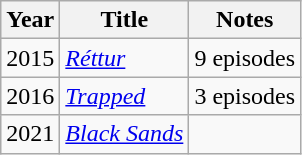<table class="wikitable sortable">
<tr>
<th>Year</th>
<th>Title</th>
<th class="unsortable">Notes</th>
</tr>
<tr>
<td>2015</td>
<td><em><a href='#'>Réttur</a></em></td>
<td>9 episodes</td>
</tr>
<tr>
<td>2016</td>
<td><em><a href='#'>Trapped</a></em></td>
<td>3 episodes</td>
</tr>
<tr>
<td>2021</td>
<td><em><a href='#'>Black Sands</a></em></td>
<td></td>
</tr>
</table>
